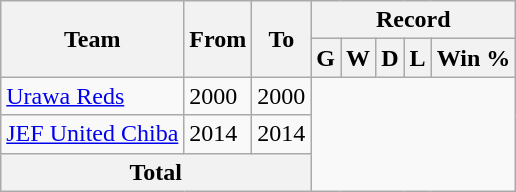<table class="wikitable" style="text-align: center">
<tr>
<th rowspan="2">Team</th>
<th rowspan="2">From</th>
<th rowspan="2">To</th>
<th colspan="5">Record</th>
</tr>
<tr>
<th>G</th>
<th>W</th>
<th>D</th>
<th>L</th>
<th>Win %</th>
</tr>
<tr>
<td align="left"><a href='#'>Urawa Reds</a></td>
<td align="left">2000</td>
<td align="left">2000<br></td>
</tr>
<tr>
<td align="left"><a href='#'>JEF United Chiba</a></td>
<td align="left">2014</td>
<td align="left">2014<br></td>
</tr>
<tr>
<th colspan="3">Total<br></th>
</tr>
</table>
